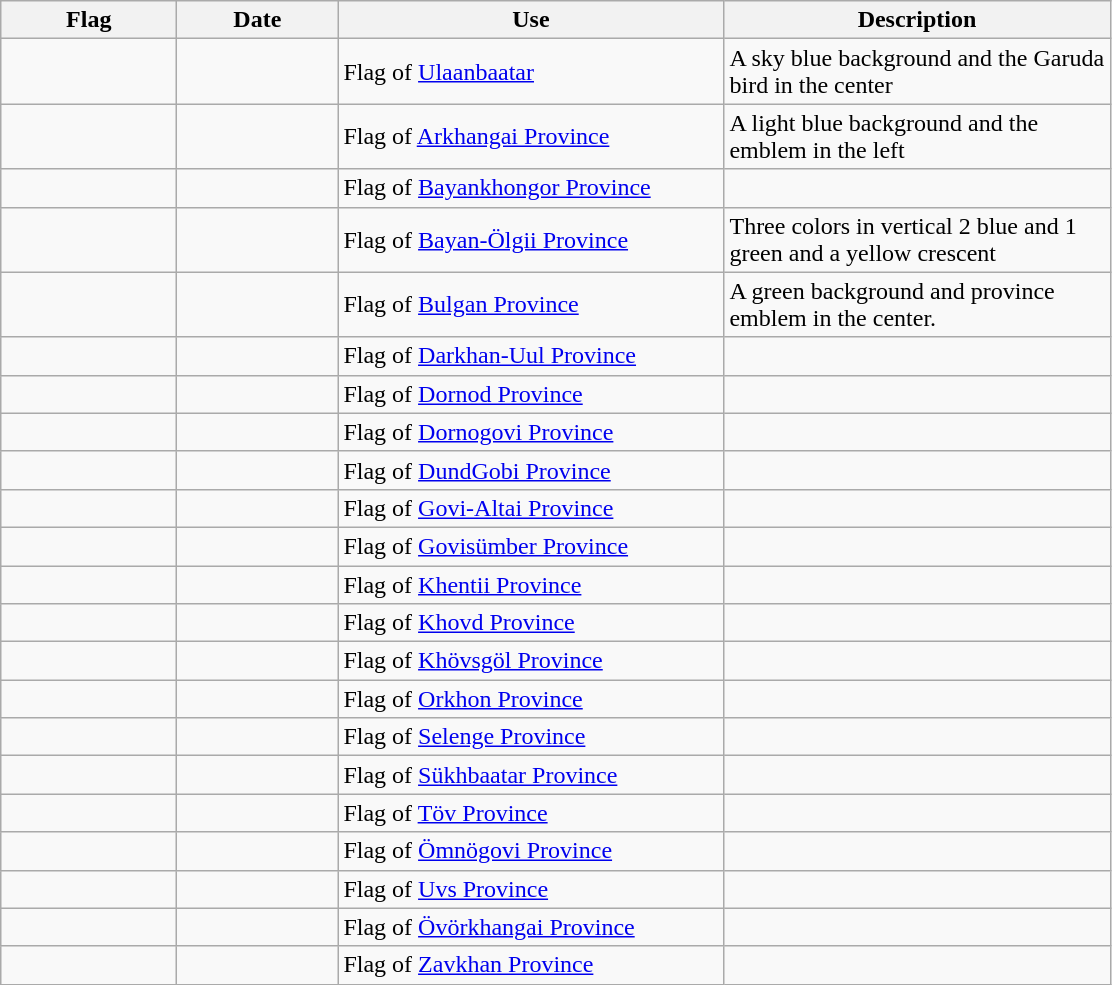<table class="wikitable">
<tr>
<th style="width:110px;">Flag</th>
<th style="width:100px;">Date</th>
<th style="width:250px;">Use</th>
<th style="width:250px;">Description</th>
</tr>
<tr>
<td></td>
<td></td>
<td>Flag of <a href='#'>Ulaanbaatar</a></td>
<td> A sky blue background and the Garuda bird in the center</td>
</tr>
<tr>
<td></td>
<td></td>
<td>Flag of <a href='#'>Arkhangai Province</a></td>
<td>A light blue background and  the emblem in the left</td>
</tr>
<tr>
<td></td>
<td></td>
<td>Flag of <a href='#'>Bayankhongor Province</a></td>
<td></td>
</tr>
<tr>
<td></td>
<td></td>
<td>Flag of <a href='#'>Bayan-Ölgii Province</a></td>
<td>Three colors in vertical 2 blue and 1 green and a yellow crescent</td>
</tr>
<tr>
<td></td>
<td></td>
<td>Flag of <a href='#'>Bulgan Province</a></td>
<td>A green background and province emblem in the center.</td>
</tr>
<tr>
<td></td>
<td></td>
<td>Flag of <a href='#'>Darkhan-Uul Province</a></td>
<td></td>
</tr>
<tr>
<td></td>
<td></td>
<td>Flag of <a href='#'>Dornod Province</a></td>
<td></td>
</tr>
<tr>
<td></td>
<td></td>
<td>Flag of <a href='#'>Dornogovi Province</a></td>
<td></td>
</tr>
<tr>
<td></td>
<td></td>
<td>Flag of <a href='#'>DundGobi Province</a></td>
<td></td>
</tr>
<tr>
<td></td>
<td></td>
<td>Flag of <a href='#'>Govi-Altai Province</a></td>
<td></td>
</tr>
<tr>
<td></td>
<td></td>
<td>Flag of <a href='#'>Govisümber Province</a></td>
<td></td>
</tr>
<tr>
<td></td>
<td></td>
<td>Flag of <a href='#'>Khentii Province</a></td>
<td></td>
</tr>
<tr>
<td></td>
<td></td>
<td>Flag of <a href='#'>Khovd Province</a></td>
<td></td>
</tr>
<tr>
<td></td>
<td></td>
<td>Flag of <a href='#'>Khövsgöl Province</a></td>
<td></td>
</tr>
<tr>
<td></td>
<td></td>
<td>Flag of <a href='#'>Orkhon Province</a></td>
<td></td>
</tr>
<tr>
<td></td>
<td></td>
<td>Flag of <a href='#'>Selenge Province</a></td>
<td></td>
</tr>
<tr>
<td></td>
<td></td>
<td>Flag of <a href='#'>Sükhbaatar Province</a></td>
<td></td>
</tr>
<tr>
<td></td>
<td></td>
<td>Flag of <a href='#'>Töv Province</a></td>
<td></td>
</tr>
<tr>
<td></td>
<td></td>
<td>Flag of <a href='#'>Ömnögovi Province</a></td>
<td></td>
</tr>
<tr>
<td></td>
<td></td>
<td>Flag of <a href='#'>Uvs Province</a></td>
<td></td>
</tr>
<tr>
<td></td>
<td></td>
<td>Flag of <a href='#'>Övörkhangai Province</a></td>
<td></td>
</tr>
<tr>
<td></td>
<td></td>
<td>Flag of <a href='#'>Zavkhan Province</a></td>
<td></td>
</tr>
</table>
